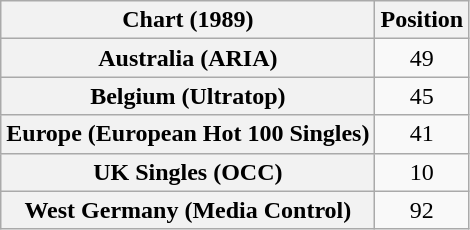<table class="wikitable sortable plainrowheaders" style="text-align:center">
<tr>
<th scope="col">Chart (1989)</th>
<th scope="col">Position</th>
</tr>
<tr>
<th scope="row">Australia (ARIA)</th>
<td>49</td>
</tr>
<tr>
<th scope="row">Belgium (Ultratop)</th>
<td>45</td>
</tr>
<tr>
<th scope="row">Europe (European Hot 100 Singles)</th>
<td>41</td>
</tr>
<tr>
<th scope="row">UK Singles (OCC)</th>
<td>10</td>
</tr>
<tr>
<th scope="row">West Germany (Media Control)</th>
<td>92</td>
</tr>
</table>
